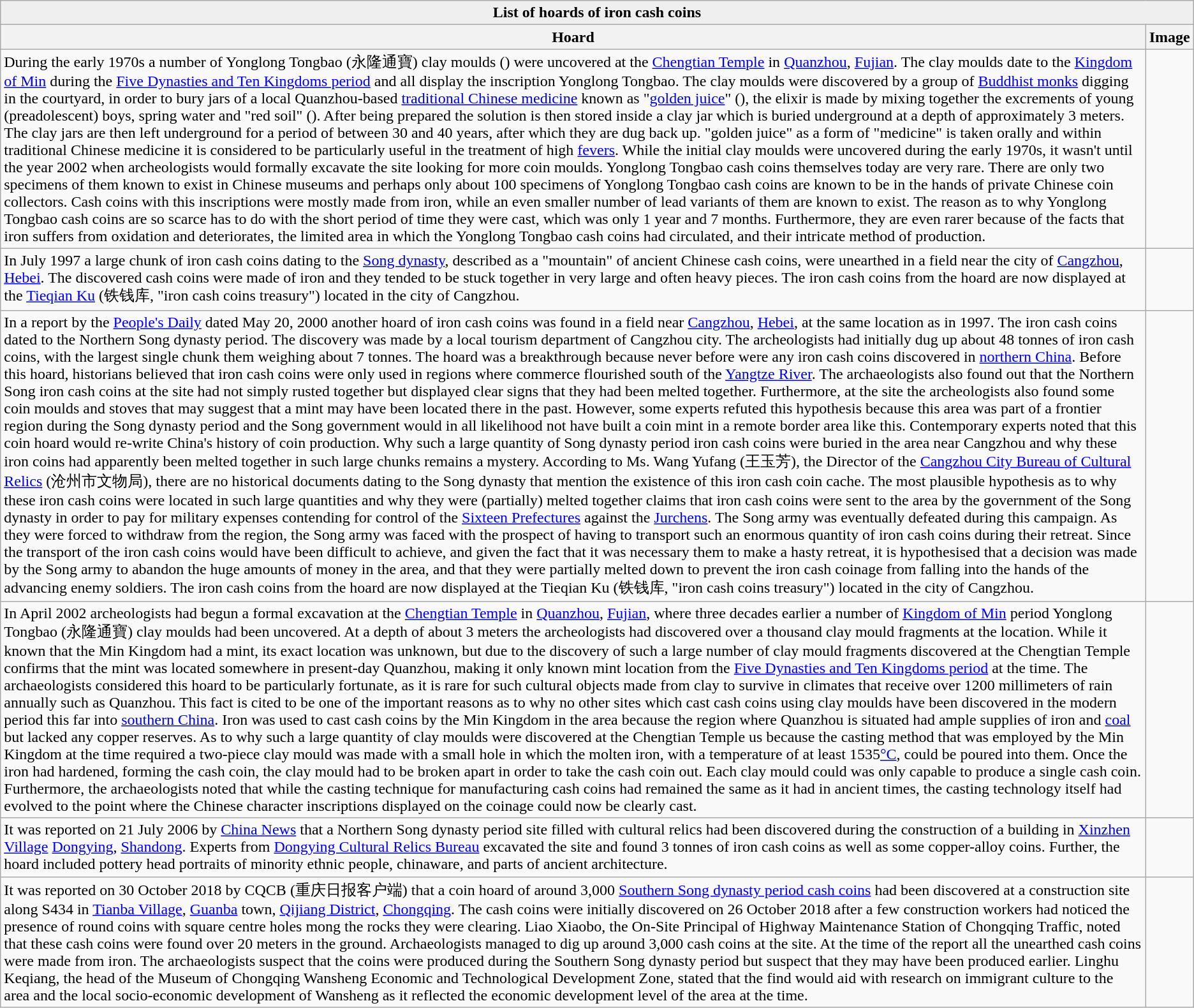<table role="presentation" class="wikitable mw-collapsible mw-collapsed">
<tr>
<td colspan=2 align="center" style="background:#efefef;"><strong>List of hoards of iron cash coins</strong></td>
</tr>
<tr>
<th>Hoard</th>
<th>Image</th>
</tr>
<tr>
<td>During the early 1970s a number of Yonglong Tongbao (永隆通寶) clay moulds () were uncovered at the <a href='#'>Chengtian Temple</a> in <a href='#'>Quanzhou</a>, <a href='#'>Fujian</a>. The clay moulds date to the <a href='#'>Kingdom of Min</a> during the <a href='#'>Five Dynasties and Ten Kingdoms period</a> and all display the inscription Yonglong Tongbao. The clay moulds were discovered by a group of <a href='#'>Buddhist monks</a> digging in the courtyard, in order to bury jars of a local Quanzhou-based <a href='#'>traditional Chinese medicine</a> known as "<a href='#'>golden juice</a>" (), the elixir is made by mixing together the excrements of young (preadolescent) boys, spring water and "red soil" (). After being prepared the solution is then stored inside a clay jar which is buried underground at a depth of approximately 3 meters. The clay jars are then left underground for a period of between 30 and 40 years, after which they are dug back up. "golden juice" as a form of "medicine" is taken orally and within traditional Chinese medicine it is considered to be particularly useful in the treatment of high <a href='#'>fevers</a>. While the initial clay moulds were uncovered during the early 1970s, it wasn't until the year 2002 when archeologists would formally excavate the site looking for more coin moulds. Yonglong Tongbao cash coins themselves today are very rare. There are only two specimens of them known to exist in Chinese museums and perhaps only about 100 specimens of Yonglong Tongbao cash coins are known to be in the hands of private Chinese coin collectors. Cash coins with this inscriptions were mostly made from iron, while an even smaller number of lead variants of them are known to exist. The reason as to why Yonglong Tongbao cash coins are so scarce has to do with the short period of time they were cast, which was only 1 year and 7 months. Furthermore, they are even rarer because of the facts that iron suffers from oxidation and deteriorates, the limited area in which the Yonglong Tongbao cash coins had circulated, and their intricate method of production.</td>
<td></td>
</tr>
<tr>
<td>In July 1997 a large chunk of iron cash coins dating to the <a href='#'>Song dynasty</a>, described as a "mountain" of ancient Chinese cash coins, were unearthed in a field near the city of <a href='#'>Cangzhou</a>, <a href='#'>Hebei</a>. The discovered cash coins were made of iron and they tended to be stuck together in very large and often heavy pieces. The iron cash coins from the hoard are now displayed at the <a href='#'>Tieqian Ku</a> (铁钱库, "iron cash coins treasury") located in the city of Cangzhou.</td>
<td></td>
</tr>
<tr>
<td>In a report by the <a href='#'>People's Daily</a> dated May 20, 2000 another hoard of iron cash coins was found in a field near <a href='#'>Cangzhou</a>, <a href='#'>Hebei</a>, at the same location as in 1997. The iron cash coins dated to the Northern Song dynasty period. The discovery was made by a local tourism department of Cangzhou city. The archeologists had initially dug up about 48 tonnes of iron cash coins, with the largest single chunk them weighing about 7 tonnes. The hoard was a breakthrough because never before were any iron cash coins discovered in <a href='#'>northern China</a>. Before this hoard, historians believed that iron cash coins were only used in regions where commerce flourished south of the <a href='#'>Yangtze River</a>. The archaeologists also found out that the Northern Song iron cash coins at the site had not simply rusted together but displayed clear signs that they had been melted together. Furthermore, at the site the archeologists also found some coin moulds and stoves that may suggest that a mint may have been located there in the past. However, some experts refuted this hypothesis because this area was part of a frontier region during the Song dynasty period and the Song government would in all likelihood not have built a coin mint in a remote border area like this. Contemporary experts noted that this coin hoard would re-write China's history of coin production. Why such a large quantity of Song dynasty period iron cash coins were buried in the area near Cangzhou and why these iron coins had apparently been melted together in such large chunks remains a mystery. According to Ms. Wang Yufang (王玉芳), the Director of the <a href='#'>Cangzhou City Bureau of Cultural Relics</a> (沧州市文物局), there are no historical documents dating to the Song dynasty that mention the existence of this iron cash coin cache. The most plausible hypothesis as to why these iron cash coins were located in such large quantities and why they were (partially) melted together claims that iron cash coins were sent to the area by the government of the Song dynasty in order to pay for military expenses contending for control of the <a href='#'>Sixteen Prefectures</a> against the <a href='#'>Jurchens</a>. The Song army was eventually defeated during this campaign. As they were forced to withdraw from the region, the Song army was faced with the prospect of having to transport such an enormous quantity of iron cash coins during their retreat. Since the transport of the iron cash coins would have been difficult to achieve, and given the fact that it was necessary them to make a hasty retreat, it is hypothesised that a decision was made by the Song army to abandon the huge amounts of money in the area, and that they were partially melted down to prevent the iron cash coinage from falling into the hands of the advancing enemy soldiers. The iron cash coins from the hoard are now displayed at the Tieqian Ku (铁钱库, "iron cash coins treasury") located in the city of Cangzhou.</td>
<td></td>
</tr>
<tr>
<td>In April 2002 archeologists had begun a formal excavation at the <a href='#'>Chengtian Temple</a> in <a href='#'>Quanzhou</a>, <a href='#'>Fujian</a>, where three decades earlier a number of <a href='#'>Kingdom of Min</a> period Yonglong Tongbao (永隆通寶) clay moulds had been uncovered. At a depth of about 3 meters the archeologists had discovered over a thousand clay mould fragments at the location. While it known that the Min Kingdom had a mint, its exact location was unknown, but due to the discovery of such a large number of clay mould fragments discovered at the Chengtian Temple confirms that the mint was located somewhere in present-day Quanzhou, making it only known mint location from the <a href='#'>Five Dynasties and Ten Kingdoms period</a> at the time. The archaeologists considered this hoard to be particularly fortunate, as it is rare for such cultural objects made from clay to survive in climates that receive over 1200 millimeters of rain annually such as Quanzhou. This fact is cited to be one of the important reasons as to why no other sites which cast cash coins using clay moulds have been discovered in the modern period this far into <a href='#'>southern China</a>. Iron was used to cast cash coins by the Min Kingdom in the area because the region where Quanzhou is situated had ample supplies of iron and <a href='#'>coal</a> but lacked any copper reserves. As to why such a large quantity of clay moulds were discovered at the Chengtian Temple us because the casting method that was employed by the Min Kingdom at the time required a two-piece clay mould was made with a small hole in which the molten iron, with a temperature of at least 1535<a href='#'>°C</a>, could be poured into them. Once the iron had hardened, forming the cash coin, the clay mould had to be broken apart in order to take the cash coin out. Each clay mould could was only capable to produce a single cash coin. Furthermore, the archaeologists noted that while the casting technique for manufacturing cash coins had remained the same as it had in ancient times, the casting technology itself had evolved to the point where the Chinese character inscriptions displayed on the coinage could now be clearly cast.</td>
<td></td>
</tr>
<tr>
<td>It was reported on 21 July 2006 by <a href='#'>China News</a> that a Northern Song dynasty period site filled with cultural relics had been discovered during the construction of a building in <a href='#'>Xinzhen Village</a> <a href='#'>Dongying</a>, <a href='#'>Shandong</a>. Experts from <a href='#'>Dongying Cultural Relics Bureau</a> excavated the site and found 3 tonnes of iron cash coins as well as some copper-alloy coins. Further, the hoard included pottery head portraits of minority ethnic people, chinaware, and parts of ancient architecture.</td>
<td></td>
</tr>
<tr>
<td>It was reported on 30 October 2018 by CQCB (重庆日报客户端) that a coin hoard of around 3,000 <a href='#'>Southern Song dynasty period cash coins</a> had been discovered at a construction site along S434 in <a href='#'>Tianba Village</a>, <a href='#'>Guanba</a> town, <a href='#'>Qijiang District</a>, <a href='#'>Chongqing</a>. The cash coins were initially discovered on 26 October 2018 after a few construction workers had noticed the presence of round coins with square centre holes mong the rocks they were clearing. Liao Xiaobo, the On-Site Principal of Highway Maintenance Station of Chongqing Traffic, noted that these cash coins were found over 20 meters in the ground. Archaeologists managed to dig up around 3,000 cash coins at the site. At the time of the report all the unearthed cash coins were made from iron. The archaeologists suspect that the coins were produced during the Southern Song dynasty period but suspect that they may have been produced earlier. Linghu Keqiang, the head of the Museum of Chongqing Wansheng Economic and Technological Development Zone, stated that the find would aid with research on immigrant culture to the area and the local socio-economic development of Wansheng as it reflected the economic development level of the area at the time.</td>
<td></td>
</tr>
</table>
